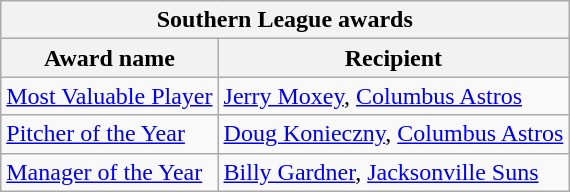<table class="wikitable">
<tr>
<th colspan="2">Southern League awards</th>
</tr>
<tr>
<th>Award name</th>
<th>Recipient</th>
</tr>
<tr>
<td><a href='#'>Most Valuable Player</a></td>
<td><a href='#'>Jerry Moxey</a>, <a href='#'>Columbus Astros</a></td>
</tr>
<tr>
<td><a href='#'>Pitcher of the Year</a></td>
<td><a href='#'>Doug Konieczny</a>, <a href='#'>Columbus Astros</a></td>
</tr>
<tr>
<td><a href='#'>Manager of the Year</a></td>
<td><a href='#'>Billy Gardner</a>, <a href='#'>Jacksonville Suns</a></td>
</tr>
</table>
